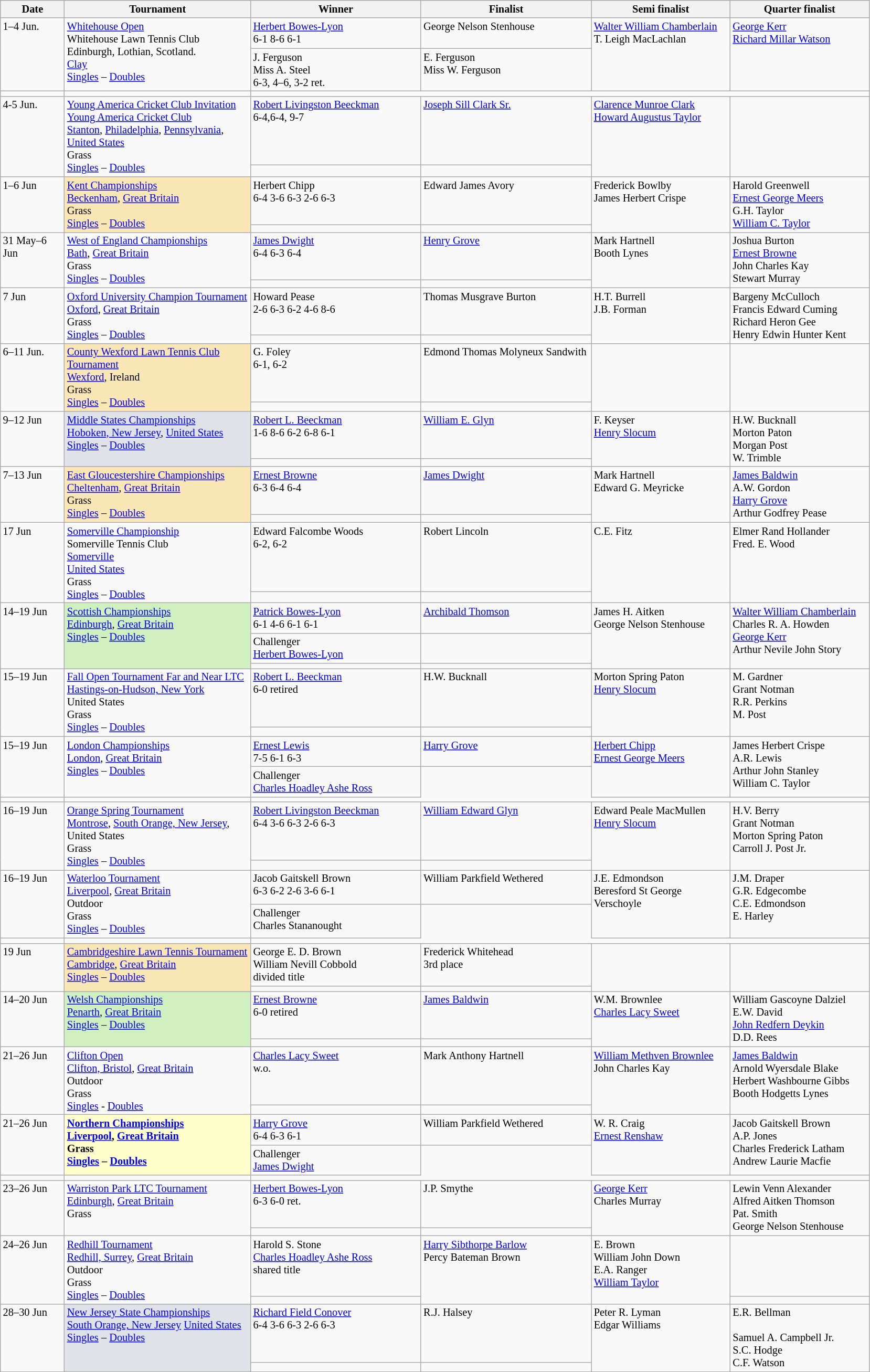<table class="wikitable" style="font-size:85%;">
<tr>
<th width="75">Date</th>
<th width="230">Tournament</th>
<th width="210">Winner</th>
<th width="210">Finalist</th>
<th width="170">Semi finalist</th>
<th width="170">Quarter finalist</th>
</tr>
<tr valign=top>
<td rowspan=2>1–4 Jun.</td>
<td rowspan=2><a href='#'>Whitehouse Open</a><br>Whitehouse Lawn Tennis Club<br>Edinburgh, Lothian, Scotland.<br><a href='#'>Clay</a><br><a href='#'>Singles</a> – <a href='#'>Doubles</a></td>
<td> <a href='#'>Herbert Bowes-Lyon</a><br>6-1 8-6 6-1</td>
<td> George Nelson Stenhouse</td>
<td rowspan=2> <a href='#'>Walter William Chamberlain</a> <br> T. Leigh MacLachlan</td>
<td rowspan=2> <a href='#'>George Kerr</a><br> <a href='#'>Richard Millar Watson</a></td>
</tr>
<tr valign=top>
<td> J. Ferguson<br> Miss A. Steel <br>6-3, 4–6, 3-2 ret.</td>
<td> E. Ferguson<br> Miss W. Ferguson</td>
</tr>
<tr valign=top>
<td></td>
<td></td>
</tr>
<tr valign=top>
<td rowspan=2>4-5 Jun.</td>
<td rowspan=2><a href='#'>Young America Cricket Club Invitation</a><br><a href='#'>Young America Cricket Club</a><br><a href='#'>Stanton</a>, <a href='#'>Philadelphia</a>, <a href='#'>Pennsylvania</a>, <a href='#'>United States</a> <br>Grass<br><a href='#'>Singles</a> – <a href='#'>Doubles</a></td>
<td>  <a href='#'>Robert Livingston Beeckman</a><br>6-4,6-4, 9-7</td>
<td> <a href='#'>Joseph Sill Clark Sr.</a></td>
<td rowspan=2> <a href='#'>Clarence Munroe Clark</a> <br> <a href='#'>Howard Augustus Taylor</a></td>
<td rowspan=2></td>
</tr>
<tr valign=top>
<td></td>
<td></td>
</tr>
<tr valign=top>
<td rowspan=2>1–6 Jun</td>
<td style="background:#fae7b5" rowspan=2><a href='#'>Kent Championships</a> <br><a href='#'>Beckenham</a>, <a href='#'>Great Britain</a><br>Grass<br><a href='#'>Singles</a> – <a href='#'>Doubles</a></td>
<td>  Herbert Chipp<br>6-4 3-6 6-3 2-6 6-3</td>
<td> Edward James Avory</td>
<td rowspan=2> Frederick Bowlby<br> James Herbert Crispe</td>
<td rowspan=2> Harold Greenwell<br>  <a href='#'>Ernest George Meers</a><br> G.H. Taylor<br> <a href='#'>William C. Taylor</a></td>
</tr>
<tr valign=top>
<td></td>
<td></td>
</tr>
<tr valign=top>
<td rowspan=2>31 May–6 Jun</td>
<td rowspan=2><a href='#'>West of England Championships</a> <br> <a href='#'>Bath</a>, <a href='#'>Great Britain</a><br>Grass<br> <a href='#'>Singles</a> – <a href='#'>Doubles</a></td>
<td> <a href='#'>James Dwight</a><br>6-4 6-3 6-4</td>
<td> <a href='#'>Henry Grove</a></td>
<td rowspan=2> Mark Hartnell  <br> Booth Lynes</td>
<td rowspan=2> Joshua Burton<br> <a href='#'>Ernest Browne</a><br>  John Charles Kay<br> Stewart Murray</td>
</tr>
<tr valign=top>
<td></td>
<td></td>
</tr>
<tr valign=top>
<td rowspan=2>7 Jun</td>
<td rowspan=2><a href='#'>Oxford University Champion Tournament</a> <br> <a href='#'>Oxford</a>, <a href='#'>Great Britain</a><br>Grass<br><a href='#'>Singles</a> – <a href='#'>Doubles</a></td>
<td>  Howard Pease<br>2-6 6-3 6-2 4-6 8-6</td>
<td> Thomas Musgrave Burton</td>
<td rowspan=2> H.T. Burrell <br>  J.B. Forman</td>
<td rowspan=2> Bargeny McCulloch <br> Francis Edward Cuming <br>  Richard Heron Gee <br> Henry Edwin Hunter Kent</td>
</tr>
<tr valign=top>
<td></td>
<td></td>
</tr>
<tr valign=top>
<td rowspan=2>6–11 Jun.</td>
<td style="background:#fae7b5"  rowspan=2><a href='#'>County Wexford Lawn Tennis Club Tournament</a><br><a href='#'>Wexford</a>, Ireland<br>Grass<br><a href='#'>Singles</a> – <a href='#'>Doubles</a></td>
<td>  G. Foley<br>6-1, 6-2</td>
<td> Edmond Thomas Molyneux Sandwith</td>
<td rowspan=2></td>
<td rowspan=2></td>
</tr>
<tr valign=top>
<td></td>
<td></td>
</tr>
<tr valign=top>
<td rowspan=2>9–12 Jun</td>
<td style="background:#dfe2e9" rowspan=2><a href='#'>Middle States Championships</a> <br> <a href='#'>Hoboken, New Jersey</a>, <a href='#'>United States</a><br><a href='#'>Singles</a> – <a href='#'>Doubles</a></td>
<td> <a href='#'>Robert L. Beeckman</a> <br>1-6 8-6 6-2 6-8 6-1</td>
<td> <a href='#'>William E. Glyn</a></td>
<td rowspan=2> F. Keyser<br> <a href='#'>Henry Slocum</a></td>
<td rowspan=2> H.W. Bucknall<br> Morton Paton<br> Morgan Post<br> W. Trimble</td>
</tr>
<tr valign=top>
<td></td>
<td></td>
</tr>
<tr valign=top>
<td rowspan=2>7–13 Jun</td>
<td style="background:#fae7b5" rowspan=2><a href='#'>East Gloucestershire Championships</a> <br> <a href='#'>Cheltenham</a>, <a href='#'>Great Britain</a><br>Grass<br><a href='#'>Singles</a> – <a href='#'>Doubles</a></td>
<td> <a href='#'>Ernest Browne</a><br>6-3 6-4 6-4</td>
<td> <a href='#'>James Dwight</a></td>
<td rowspan=2> Mark Hartnell<br> Edward G. Meyricke</td>
<td rowspan=2> <a href='#'>James Baldwin</a><br>  A.W. Gordon<br> <a href='#'>Harry Grove</a> <br> Arthur Godfrey Pease</td>
</tr>
<tr valign=top>
<td></td>
<td></td>
</tr>
<tr valign=top>
<td rowspan=2>17 Jun</td>
<td rowspan=2><a href='#'>Somerville Championship</a><br>Somerville Tennis Club<br> <a href='#'>Somerville</a><br><a href='#'>United States</a><br>Grass<br><a href='#'>Singles</a> – <a href='#'>Doubles</a></td>
<td> Edward Falcombe Woods<br>6-2, 6-2</td>
<td> Robert Lincoln</td>
<td rowspan=2> C.E. Fitz</td>
<td rowspan=2> Elmer Rand Hollander<br> Fred. E. Wood</td>
</tr>
<tr valign=top>
<td></td>
<td></td>
</tr>
<tr valign=top>
<td rowspan=3>14–19 Jun</td>
<td style="background:#d0f0c0" rowspan=3><a href='#'>Scottish Championships</a>  <br> <a href='#'>Edinburgh</a>, <a href='#'>Great Britain</a><br><a href='#'>Singles</a> – <a href='#'>Doubles</a></td>
<td> <a href='#'>Patrick Bowes-Lyon</a><br>6-1 4-6 6-1 6-1</td>
<td> <a href='#'>Archibald Thomson</a></td>
<td rowspan=3> James H. Aitken <br>  George Nelson Stenhouse</td>
<td rowspan=3> <a href='#'>Walter William Chamberlain</a> <br> Charles R. A. Howden <br> <a href='#'>George Kerr</a>  <br> Arthur Nevile John Story</td>
</tr>
<tr valign=top>
<td>Challenger<br> <a href='#'>Herbert Bowes-Lyon</a></td>
</tr>
<tr valign=top>
<td></td>
<td></td>
</tr>
<tr valign=top>
<td rowspan=2>15–19 Jun</td>
<td rowspan=2><a href='#'>Fall Open Tournament Far and Near LTC</a> <br><a href='#'>Hastings-on-Hudson, New York</a><br>United States<br>Grass<br><a href='#'>Singles</a> – <a href='#'>Doubles</a></td>
<td> <a href='#'>Robert L. Beeckman</a><br>6-0 retired</td>
<td> H.W. Bucknall</td>
<td rowspan=2> Morton Spring Paton <br> <a href='#'>Henry Slocum</a></td>
<td rowspan=2> M. Gardner<br> Grant Notman<br> R.R. Perkins<br> M. Post</td>
</tr>
<tr valign=top>
<td></td>
<td></td>
</tr>
<tr valign=top>
<td rowspan=2>15–19 Jun</td>
<td rowspan=2><a href='#'>London Championships</a> <br> <a href='#'>London</a>, <a href='#'>Great Britain</a><br><a href='#'>Singles</a> – <a href='#'>Doubles</a></td>
<td> <a href='#'>Ernest Lewis</a><br>7-5 6-1 6-3</td>
<td> <a href='#'>Harry Grove</a></td>
<td rowspan=2> <a href='#'>Herbert Chipp</a><br> <a href='#'>Ernest George Meers</a></td>
<td rowspan=2> James Herbert Crispe<br> A.R. Lewis<br> Arthur John Stanley<br>  William C. Taylor</td>
</tr>
<tr valign=top>
<td>Challenger<br><a href='#'>Charles Hoadley Ashe Ross</a></td>
</tr>
<tr valign=top>
<td></td>
<td></td>
</tr>
<tr valign=top>
<td rowspan=2>16–19 Jun</td>
<td rowspan=2><a href='#'>Orange Spring Tournament</a> <br> <a href='#'>Montrose</a>, <a href='#'>South Orange, New Jersey</a>,<br>United States<br>Grass <br> <a href='#'>Singles</a> – <a href='#'>Doubles</a></td>
<td>  <a href='#'>Robert Livingston Beeckman</a><br>6-4 3-6 6-3 2-6 6-3</td>
<td> <a href='#'>William Edward Glyn</a></td>
<td rowspan=2> Edward Peale MacMullen<br> <a href='#'>Henry Slocum</a></td>
<td rowspan=2> H.V. Berry<br> Grant Notman<br> Morton Spring Paton<br> Carroll J. Post Jr.</td>
</tr>
<tr valign=top>
<td></td>
<td></td>
</tr>
<tr valign=top>
<td rowspan=2>16–19 Jun</td>
<td rowspan=2><a href='#'>Waterloo Tournament</a><br><a href='#'>Liverpool</a>, <a href='#'>Great Britain</a><br>Outdoor<br>Grass<br><a href='#'>Singles</a> – <a href='#'>Doubles</a></td>
<td>  Jacob Gaitskell Brown <br>6-3 6-2 2-6 3-6 6-1</td>
<td>  William Parkfield Wethered</td>
<td rowspan=2> J.E. Edmondson<br>  Beresford St George Verschoyle</td>
<td rowspan=2> J.M. Draper<br> G.R. Edgecombe<br>   C.E. Edmondson <br>   E. Harley</td>
</tr>
<tr valign=top>
<td>Challenger<br> Charles Stananought</td>
</tr>
<tr valign=top>
<td></td>
<td></td>
</tr>
<tr valign=top>
<td rowspan=2>19 Jun</td>
<td style="background:#fae7b5" rowspan=2><a href='#'>Cambridgeshire Lawn Tennis Tournament</a> <br> <a href='#'>Cambridge</a>, <a href='#'>Great Britain</a><br><a href='#'>Singles</a> – <a href='#'>Doubles</a></td>
<td> George E. D. Brown<br> William Nevill Cobbold<br>divided title</td>
<td> Frederick Whitehead<br> 3rd place</td>
<td rowspan=2></td>
<td rowspan=2></td>
</tr>
<tr valign=top>
<td></td>
<td></td>
</tr>
<tr valign=top>
<td rowspan=2>14–20 Jun</td>
<td style="background:#d0f0c0" rowspan=2><a href='#'>Welsh Championships</a> <br> <a href='#'>Penarth</a>, <a href='#'>Great Britain</a><br><a href='#'>Singles</a> – <a href='#'>Doubles</a></td>
<td> <a href='#'>Ernest Browne</a><br>6-0 retired</td>
<td> <a href='#'>James Baldwin</a></td>
<td rowspan=2> W.M. Brownlee<br>  <a href='#'>Charles Lacy Sweet</a></td>
<td rowspan=2> William Gascoyne Dalziel <br>  E.W. David <br> <a href='#'>John Redfern Deykin</a>  <br>  D.D. Rees</td>
</tr>
<tr valign=top>
<td></td>
<td></td>
</tr>
<tr valign=top>
<td rowspan=2>21–26 Jun</td>
<td rowspan=2><a href='#'>Clifton Open</a><br> <a href='#'>Clifton, Bristol</a>, <a href='#'>Great Britain</a><br>Outdoor<br>Grass<br><a href='#'>Singles</a> - <a href='#'>Doubles</a></td>
<td> <a href='#'>Charles Lacy Sweet</a><br>w.o.</td>
<td> Mark Anthony Hartnell</td>
<td rowspan=2> <a href='#'>William Methven Brownlee</a> <br> John Charles Kay</td>
<td rowspan=2> <a href='#'>James Baldwin</a><br> Arnold Wyersdale Blake<br> Herbert Washbourne Gibbs<br> Booth Hodgetts Lynes</td>
</tr>
<tr valign=top>
<td></td>
<td></td>
</tr>
<tr valign=top>
<td rowspan=2>21–26 Jun</td>
<td style="background:#ffc;" rowspan=2><strong><a href='#'>Northern Championships</a><br> <a href='#'>Liverpool</a>, <a href='#'>Great Britain</a><br>Grass <br><a href='#'>Singles</a> – <a href='#'>Doubles</a></strong></td>
<td> <a href='#'>Harry Grove</a><br>6-4 6-3 6-1</td>
<td> William Parkfield Wethered</td>
<td rowspan=2> W. R. Craig <br>  <a href='#'>Ernest Renshaw</a></td>
<td rowspan=2> Jacob Gaitskell Brown  <br>  A.P. Jones  <br>  Charles Frederick Latham  <br>  Andrew Laurie Macfie</td>
</tr>
<tr valign=top>
<td>Challenger<br> <a href='#'>James Dwight</a></td>
</tr>
<tr valign=top>
<td></td>
<td></td>
</tr>
<tr valign=top>
<td rowspan=2>23–26 Jun</td>
<td rowspan=2><a href='#'>Warriston Park LTC Tournament</a><br> <a href='#'>Edinburgh</a>, <a href='#'>Great Britain</a><br>Grass <br></td>
<td> <a href='#'>Herbert Bowes-Lyon</a><br>6-3 6-0 ret.</td>
<td> J.P. Smythe</td>
<td rowspan=2> <a href='#'>George Kerr</a> <br> Charles Murray</td>
<td rowspan=2> Lewin Venn Alexander <br>  Alfred Aitken Thomson  <br>  Pat. Smith  <br> George Nelson Stenhouse</td>
</tr>
<tr valign=top>
<td></td>
<td></td>
</tr>
<tr valign=top>
<td rowspan=2>24–26 Jun</td>
<td rowspan=2><a href='#'>Redhill Tournament</a><br><a href='#'>Redhill, Surrey</a>, <a href='#'>Great Britain</a><br>Outdoor<br>Grass<br><a href='#'>Singles</a> – <a href='#'>Doubles</a></td>
<td> Harold S. Stone<br> <a href='#'>Charles Hoadley Ashe Ross</a> <br> shared title</td>
<td rowspan=2> <a href='#'>Harry Sibthorpe Barlow</a><br> Percy Bateman Brown</td>
<td rowspan=2>  E. Brown<br> William John Down<br> E.A. Ranger<br> <a href='#'>William Taylor</a></td>
</tr>
<tr valign=top>
<td></td>
<td></td>
</tr>
<tr valign=top>
<td rowspan=2>28–30 Jun</td>
<td style="background:#dfe2e9" rowspan=2><a href='#'>New Jersey State Championships</a> <br> <a href='#'>South Orange, New Jersey</a> <a href='#'>United States</a><br><a href='#'>Singles</a> – <a href='#'>Doubles</a></td>
<td> <a href='#'>Richard Field Conover</a><br>6-4 3-6 6-3 2-6 6-3</td>
<td> R.J. Halsey</td>
<td rowspan=2> Peter R. Lyman <br>  Edgar Williams</td>
<td rowspan=2> E.R. Bellman<br> <br> Samuel A. Campbell Jr. <br> S.C. Hodge<br> C.F. Watson</td>
</tr>
<tr valign=top>
<td></td>
<td></td>
</tr>
<tr valign=top>
</tr>
</table>
